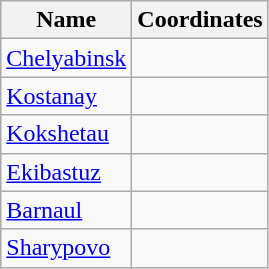<table class="wikitable sortable">
<tr>
<th>Name</th>
<th>Coordinates</th>
</tr>
<tr>
<td><a href='#'>Chelyabinsk</a></td>
<td></td>
</tr>
<tr>
<td><a href='#'>Kostanay</a></td>
<td></td>
</tr>
<tr>
<td><a href='#'>Kokshetau</a></td>
<td></td>
</tr>
<tr>
<td><a href='#'>Ekibastuz</a></td>
<td></td>
</tr>
<tr>
<td><a href='#'>Barnaul</a></td>
<td></td>
</tr>
<tr>
<td><a href='#'>Sharypovo</a></td>
<td></td>
</tr>
</table>
